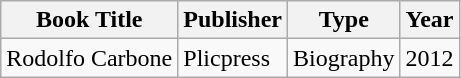<table class="wikitable">
<tr>
<th>Book Title</th>
<th>Publisher</th>
<th>Type</th>
<th>Year</th>
</tr>
<tr>
<td>Rodolfo Carbone</td>
<td>Plicpress</td>
<td>Biography</td>
<td>2012</td>
</tr>
</table>
